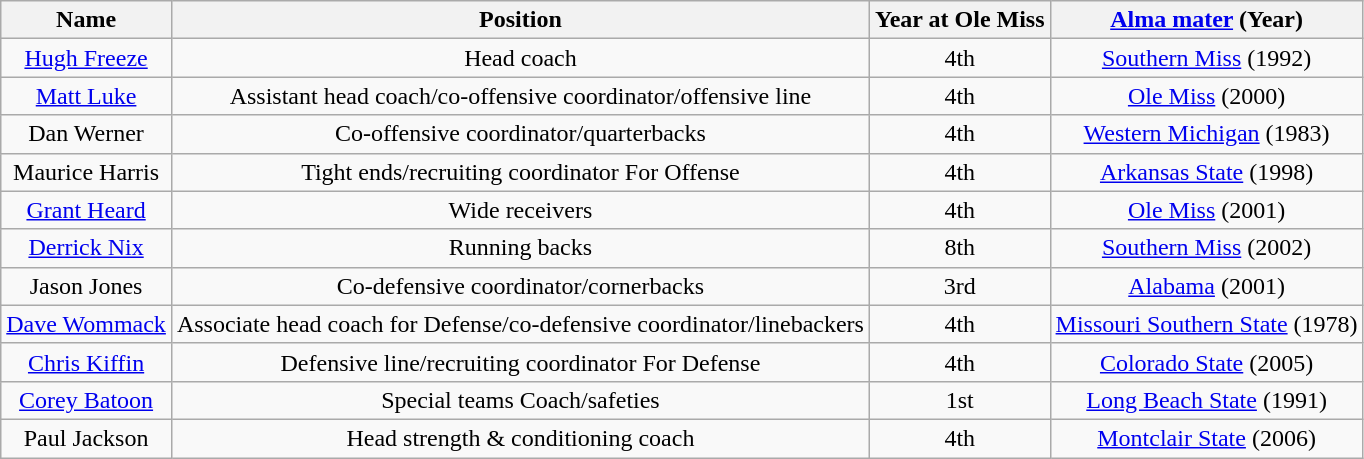<table class="wikitable" style="text-align:center;">
<tr>
<th>Name</th>
<th>Position</th>
<th>Year at Ole Miss</th>
<th><a href='#'>Alma mater</a> (Year)</th>
</tr>
<tr>
<td><a href='#'>Hugh Freeze</a></td>
<td>Head coach</td>
<td>4th</td>
<td><a href='#'>Southern Miss</a> (1992)</td>
</tr>
<tr>
<td><a href='#'>Matt Luke</a></td>
<td>Assistant head coach/co-offensive coordinator/offensive line</td>
<td>4th</td>
<td><a href='#'>Ole Miss</a> (2000)</td>
</tr>
<tr>
<td>Dan Werner</td>
<td>Co-offensive coordinator/quarterbacks</td>
<td>4th</td>
<td><a href='#'>Western Michigan</a> (1983)</td>
</tr>
<tr>
<td>Maurice Harris</td>
<td>Tight ends/recruiting coordinator For Offense</td>
<td>4th</td>
<td><a href='#'>Arkansas State</a> (1998)</td>
</tr>
<tr>
<td><a href='#'>Grant Heard</a></td>
<td>Wide receivers</td>
<td>4th</td>
<td><a href='#'>Ole Miss</a> (2001)</td>
</tr>
<tr>
<td><a href='#'>Derrick Nix</a></td>
<td>Running backs</td>
<td>8th</td>
<td><a href='#'>Southern Miss</a> (2002)</td>
</tr>
<tr>
<td>Jason Jones</td>
<td>Co-defensive coordinator/cornerbacks</td>
<td>3rd</td>
<td><a href='#'>Alabama</a> (2001)</td>
</tr>
<tr>
<td><a href='#'>Dave Wommack</a></td>
<td>Associate head coach for Defense/co-defensive coordinator/linebackers</td>
<td>4th</td>
<td><a href='#'>Missouri Southern State</a> (1978)</td>
</tr>
<tr>
<td><a href='#'>Chris Kiffin</a></td>
<td>Defensive line/recruiting coordinator For Defense</td>
<td>4th</td>
<td><a href='#'>Colorado State</a> (2005)</td>
</tr>
<tr>
<td><a href='#'>Corey Batoon</a></td>
<td>Special teams Coach/safeties</td>
<td>1st</td>
<td><a href='#'>Long Beach State</a> (1991)</td>
</tr>
<tr>
<td>Paul Jackson</td>
<td>Head strength & conditioning coach</td>
<td>4th</td>
<td><a href='#'>Montclair State</a> (2006)</td>
</tr>
</table>
